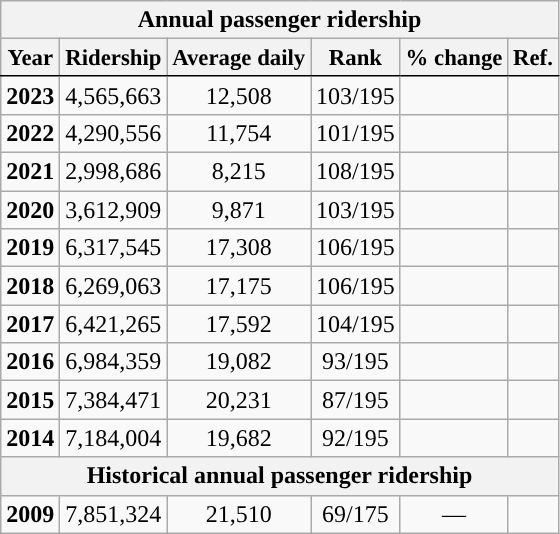<table class="wikitable sortable" style="text-align:right;">
<tr>
<th colspan="6" style="background-color:#">Annual passenger ridership</th>
</tr>
<tr style="font-size:95%; text-align:center">
<th style="border-bottom:1px solid black">Year</th>
<th style="border-bottom:1px solid black">Ridership</th>
<th style="border-bottom:1px solid black">Average daily</th>
<th style="border-bottom:1px solid black">Rank</th>
<th style="border-bottom:1px solid black">% change</th>
<th style="border-bottom:1px solid black">Ref.</th>
</tr>
<tr style="text-align:center;">
<td><strong>2023</strong></td>
<td>4,565,663</td>
<td>12,508</td>
<td>103/195</td>
<td></td>
<td></td>
</tr>
<tr style="text-align:center;">
<td><strong>2022</strong></td>
<td>4,290,556</td>
<td>11,754</td>
<td>101/195</td>
<td></td>
<td></td>
</tr>
<tr style="text-align:center;">
<td><strong>2021</strong></td>
<td>2,998,686</td>
<td>8,215</td>
<td>108/195</td>
<td></td>
<td></td>
</tr>
<tr style="text-align:center;">
<td><strong>2020</strong></td>
<td>3,612,909</td>
<td>9,871</td>
<td>103/195</td>
<td></td>
<td></td>
</tr>
<tr style="text-align:center;">
<td><strong>2019</strong></td>
<td>6,317,545</td>
<td>17,308</td>
<td>106/195</td>
<td></td>
<td></td>
</tr>
<tr style="text-align:center;">
<td><strong>2018</strong></td>
<td>6,269,063</td>
<td>17,175</td>
<td>106/195</td>
<td></td>
<td></td>
</tr>
<tr style="text-align:center;">
<td><strong>2017</strong></td>
<td>6,421,265</td>
<td>17,592</td>
<td>104/195</td>
<td></td>
<td></td>
</tr>
<tr style="text-align:center;">
<td><strong>2016</strong></td>
<td>6,984,359</td>
<td>19,082</td>
<td>93/195</td>
<td></td>
<td></td>
</tr>
<tr style="text-align:center;">
<td><strong>2015</strong></td>
<td>7,384,471</td>
<td>20,231</td>
<td>87/195</td>
<td></td>
<td></td>
</tr>
<tr style="text-align:center;">
<td><strong>2014</strong></td>
<td>7,184,004</td>
<td>19,682</td>
<td>92/195</td>
<td></td>
<td></td>
</tr>
<tr>
<th colspan="6" style="background-color:#">Historical annual passenger ridership</th>
</tr>
<tr style="text-align:center;">
<td><strong>2009</strong></td>
<td>7,851,324</td>
<td>21,510</td>
<td>69/175</td>
<td>—</td>
<td></td>
</tr>
</table>
